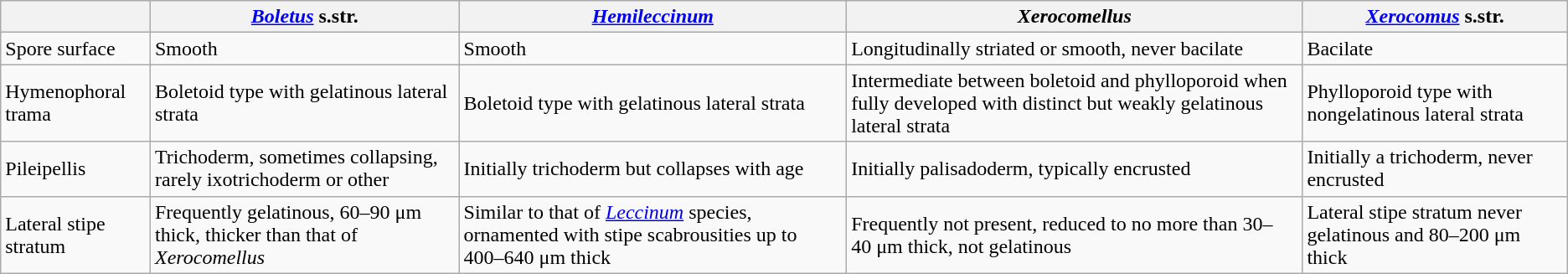<table class="wikitable">
<tr>
<th></th>
<th><em><a href='#'>Boletus</a></em> s.str.</th>
<th><em><a href='#'>Hemileccinum</a></em></th>
<th><em>Xerocomellus</em></th>
<th><em><a href='#'>Xerocomus</a></em> s.str.</th>
</tr>
<tr>
<td>Spore surface</td>
<td>Smooth</td>
<td>Smooth</td>
<td>Longitudinally striated or smooth, never bacilate</td>
<td>Bacilate</td>
</tr>
<tr>
<td>Hymenophoral trama</td>
<td>Boletoid type with gelatinous lateral strata</td>
<td>Boletoid type with gelatinous lateral strata</td>
<td>Intermediate between boletoid and phylloporoid when fully developed with distinct but weakly gelatinous lateral strata</td>
<td>Phylloporoid type with nongelatinous lateral strata</td>
</tr>
<tr>
<td>Pileipellis</td>
<td>Trichoderm, sometimes collapsing, rarely ixotrichoderm or other</td>
<td>Initially trichoderm but collapses with age</td>
<td>Initially palisadoderm, typically encrusted</td>
<td>Initially a trichoderm, never encrusted</td>
</tr>
<tr>
<td>Lateral stipe stratum</td>
<td>Frequently gelatinous, 60–90 μm thick, thicker than that of <em>Xerocomellus</em></td>
<td>Similar to that of <em><a href='#'>Leccinum</a></em> species, ornamented with stipe scabrousities up to 400–640 μm thick</td>
<td>Frequently not present, reduced to no more than 30–40 μm thick, not gelatinous</td>
<td>Lateral stipe stratum never gelatinous and 80–200 μm thick</td>
</tr>
</table>
